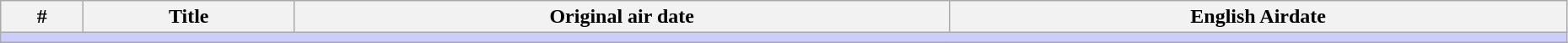<table class="wikitable" width="98%">
<tr>
<th>#</th>
<th>Title</th>
<th>Original air date</th>
<th>English Airdate</th>
</tr>
<tr>
<td colspan="5" bgcolor="#CCF"></td>
</tr>
<tr>
</tr>
</table>
